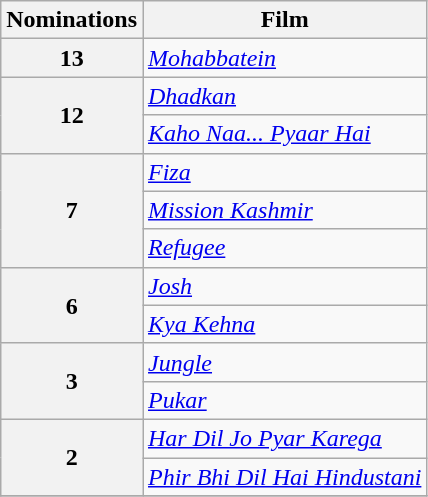<table class="wikitable" style="display:inline-table;">
<tr>
<th>Nominations</th>
<th>Film</th>
</tr>
<tr>
<th>13</th>
<td><em><a href='#'>Mohabbatein</a></em></td>
</tr>
<tr>
<th rowspan="2">12</th>
<td><em><a href='#'>Dhadkan</a></em></td>
</tr>
<tr>
<td><em><a href='#'>Kaho Naa... Pyaar Hai</a></em></td>
</tr>
<tr>
<th rowspan="3">7</th>
<td><em><a href='#'>Fiza</a></em></td>
</tr>
<tr>
<td><em><a href='#'>Mission Kashmir</a></em></td>
</tr>
<tr>
<td><em><a href='#'>Refugee</a></em></td>
</tr>
<tr>
<th rowspan="2">6</th>
<td><em><a href='#'>Josh</a></em></td>
</tr>
<tr>
<td><em><a href='#'>Kya Kehna</a></em></td>
</tr>
<tr>
<th rowspan="2">3</th>
<td><em><a href='#'>Jungle</a></em></td>
</tr>
<tr>
<td><em><a href='#'>Pukar</a></em></td>
</tr>
<tr>
<th rowspan="2">2</th>
<td><em><a href='#'>Har Dil Jo Pyar Karega</a></em></td>
</tr>
<tr>
<td><em><a href='#'>Phir Bhi Dil Hai Hindustani</a></em></td>
</tr>
<tr>
</tr>
</table>
